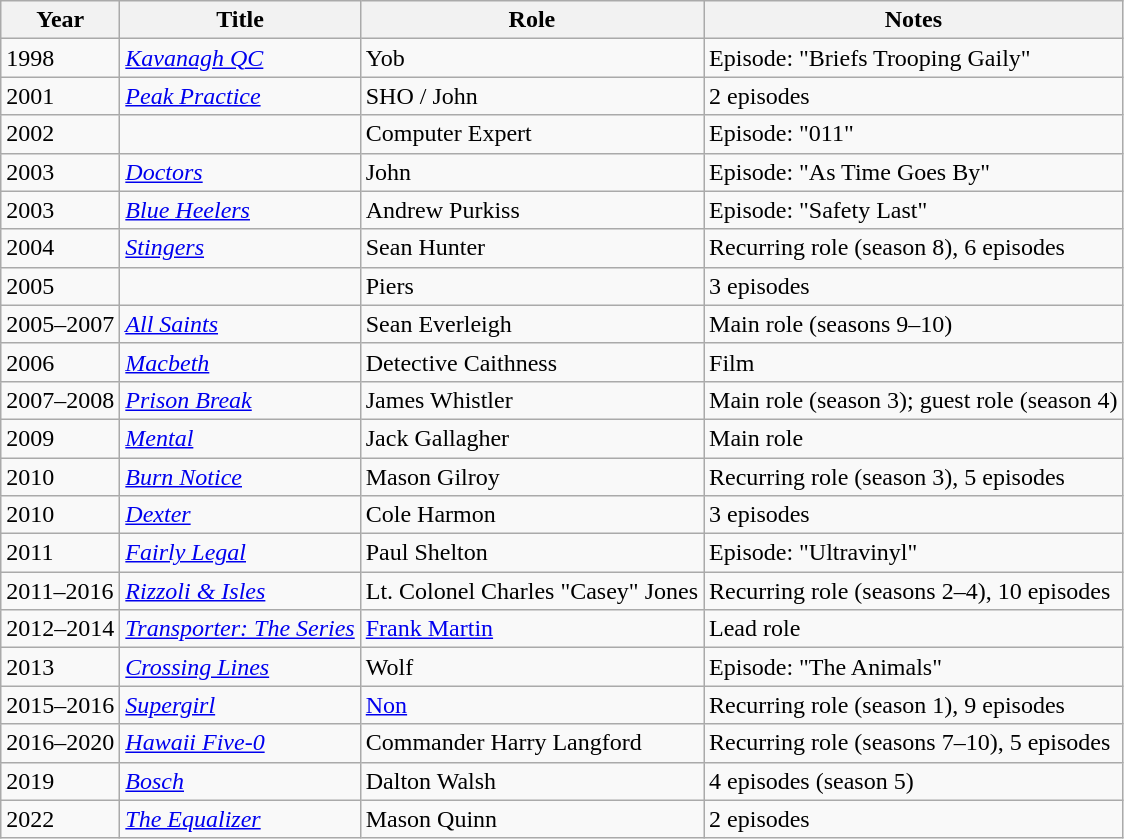<table class="wikitable sortable">
<tr>
<th>Year</th>
<th>Title</th>
<th>Role</th>
<th class="unsortable">Notes</th>
</tr>
<tr>
<td>1998</td>
<td><em><a href='#'>Kavanagh QC</a></em></td>
<td>Yob</td>
<td>Episode: "Briefs Trooping Gaily"</td>
</tr>
<tr>
<td>2001</td>
<td><em><a href='#'>Peak Practice</a></em></td>
<td>SHO / John</td>
<td>2 episodes</td>
</tr>
<tr>
<td>2002</td>
<td><em></em></td>
<td>Computer Expert</td>
<td>Episode: "011"</td>
</tr>
<tr>
<td>2003</td>
<td><em><a href='#'>Doctors</a></em></td>
<td>John</td>
<td>Episode: "As Time Goes By"</td>
</tr>
<tr>
<td>2003</td>
<td><em><a href='#'>Blue Heelers</a></em></td>
<td>Andrew Purkiss</td>
<td>Episode: "Safety Last"</td>
</tr>
<tr>
<td>2004</td>
<td><em><a href='#'>Stingers</a></em></td>
<td>Sean Hunter</td>
<td>Recurring role (season 8), 6 episodes</td>
</tr>
<tr>
<td>2005</td>
<td><em></em></td>
<td>Piers</td>
<td>3 episodes</td>
</tr>
<tr>
<td>2005–2007</td>
<td><em><a href='#'>All Saints</a></em></td>
<td>Sean Everleigh</td>
<td>Main role (seasons 9–10)</td>
</tr>
<tr>
<td>2006</td>
<td><em><a href='#'>Macbeth</a></em></td>
<td>Detective Caithness</td>
<td>Film</td>
</tr>
<tr>
<td>2007–2008</td>
<td><em><a href='#'>Prison Break</a></em></td>
<td>James Whistler</td>
<td>Main role (season 3); guest role (season 4)</td>
</tr>
<tr>
<td>2009</td>
<td><em><a href='#'>Mental</a></em></td>
<td>Jack Gallagher</td>
<td>Main role</td>
</tr>
<tr>
<td>2010</td>
<td><em><a href='#'>Burn Notice</a></em></td>
<td>Mason Gilroy</td>
<td>Recurring role (season 3), 5 episodes</td>
</tr>
<tr>
<td>2010</td>
<td><em><a href='#'>Dexter</a></em></td>
<td>Cole Harmon</td>
<td>3 episodes</td>
</tr>
<tr>
<td>2011</td>
<td><em><a href='#'>Fairly Legal</a></em></td>
<td>Paul Shelton</td>
<td>Episode: "Ultravinyl"</td>
</tr>
<tr>
<td>2011–2016</td>
<td><em><a href='#'>Rizzoli & Isles</a></em></td>
<td>Lt. Colonel Charles "Casey" Jones</td>
<td>Recurring role (seasons 2–4), 10 episodes</td>
</tr>
<tr>
<td>2012–2014</td>
<td><em><a href='#'>Transporter: The Series</a></em></td>
<td><a href='#'>Frank Martin</a></td>
<td>Lead role</td>
</tr>
<tr>
<td>2013</td>
<td><em><a href='#'>Crossing Lines</a></em></td>
<td>Wolf</td>
<td>Episode: "The Animals"</td>
</tr>
<tr>
<td>2015–2016</td>
<td><em><a href='#'>Supergirl</a></em></td>
<td><a href='#'>Non</a></td>
<td>Recurring role (season 1), 9 episodes</td>
</tr>
<tr>
<td>2016–2020</td>
<td><em><a href='#'>Hawaii Five-0</a></em></td>
<td>Commander Harry Langford</td>
<td>Recurring role (seasons 7–10), 5 episodes</td>
</tr>
<tr>
<td>2019</td>
<td><em><a href='#'>Bosch</a></em></td>
<td>Dalton Walsh</td>
<td>4 episodes (season 5)</td>
</tr>
<tr>
<td>2022</td>
<td><em><a href='#'>The Equalizer</a></td>
<td>Mason Quinn</td>
<td>2 episodes</td>
</tr>
</table>
